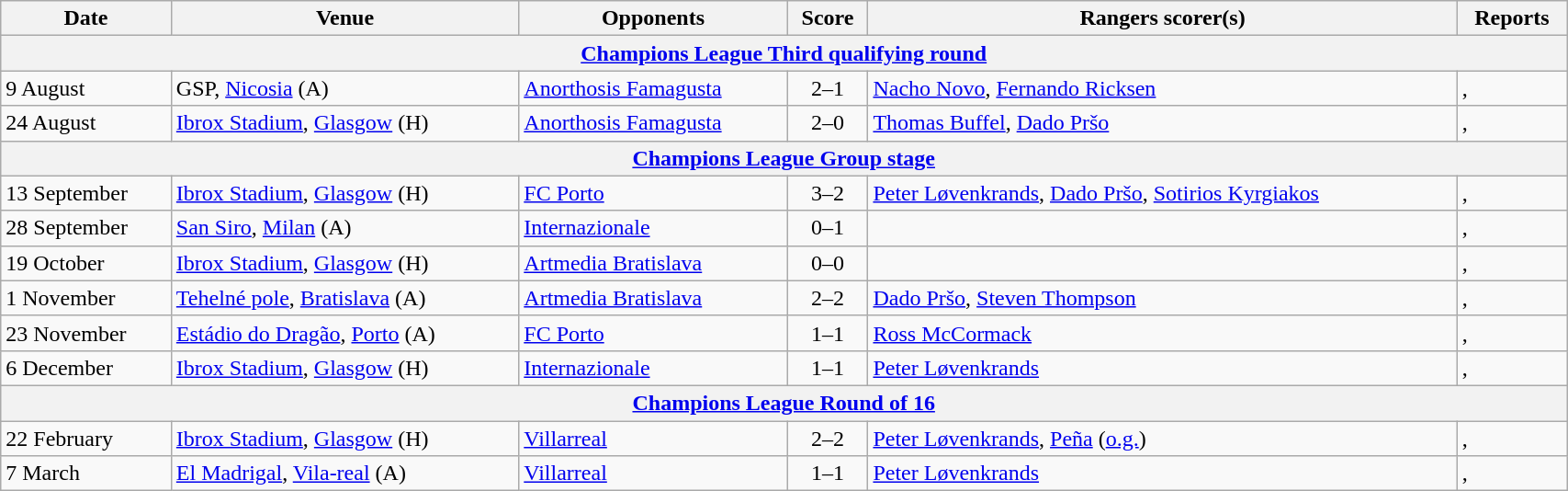<table class="wikitable" width=90%>
<tr>
<th>Date</th>
<th>Venue</th>
<th>Opponents</th>
<th>Score</th>
<th>Rangers scorer(s)</th>
<th>Reports</th>
</tr>
<tr>
<th colspan=7><a href='#'>Champions League Third qualifying round</a></th>
</tr>
<tr>
<td>9 August</td>
<td>GSP, <a href='#'>Nicosia</a> (A)</td>
<td> <a href='#'>Anorthosis Famagusta</a></td>
<td align=center>2–1</td>
<td><a href='#'>Nacho Novo</a>, <a href='#'>Fernando Ricksen</a></td>
<td>, </td>
</tr>
<tr>
<td>24 August</td>
<td><a href='#'>Ibrox Stadium</a>, <a href='#'>Glasgow</a> (H)</td>
<td> <a href='#'>Anorthosis Famagusta</a></td>
<td align=center>2–0</td>
<td><a href='#'>Thomas Buffel</a>, <a href='#'>Dado Pršo</a></td>
<td>, </td>
</tr>
<tr>
<th colspan=7><a href='#'>Champions League Group stage</a></th>
</tr>
<tr>
<td>13 September</td>
<td><a href='#'>Ibrox Stadium</a>, <a href='#'>Glasgow</a> (H)</td>
<td> <a href='#'>FC Porto</a></td>
<td align=center>3–2</td>
<td><a href='#'>Peter Løvenkrands</a>, <a href='#'>Dado Pršo</a>, <a href='#'>Sotirios Kyrgiakos</a></td>
<td>, </td>
</tr>
<tr>
<td>28 September</td>
<td><a href='#'>San Siro</a>, <a href='#'>Milan</a> (A)</td>
<td> <a href='#'>Internazionale</a></td>
<td align=center>0–1</td>
<td></td>
<td>, </td>
</tr>
<tr>
<td>19 October</td>
<td><a href='#'>Ibrox Stadium</a>, <a href='#'>Glasgow</a> (H)</td>
<td> <a href='#'>Artmedia Bratislava</a></td>
<td align=center>0–0</td>
<td></td>
<td>, </td>
</tr>
<tr>
<td>1 November</td>
<td><a href='#'>Tehelné pole</a>, <a href='#'>Bratislava</a> (A)</td>
<td> <a href='#'>Artmedia Bratislava</a></td>
<td align=center>2–2</td>
<td><a href='#'>Dado Pršo</a>, <a href='#'>Steven Thompson</a></td>
<td>, </td>
</tr>
<tr>
<td>23 November</td>
<td><a href='#'>Estádio do Dragão</a>, <a href='#'>Porto</a> (A)</td>
<td> <a href='#'>FC Porto</a></td>
<td align=center>1–1</td>
<td><a href='#'>Ross McCormack</a></td>
<td>, </td>
</tr>
<tr>
<td>6 December</td>
<td><a href='#'>Ibrox Stadium</a>, <a href='#'>Glasgow</a> (H)</td>
<td> <a href='#'>Internazionale</a></td>
<td align=center>1–1</td>
<td><a href='#'>Peter Løvenkrands</a></td>
<td>, </td>
</tr>
<tr>
<th colspan=7><a href='#'>Champions League Round of 16</a></th>
</tr>
<tr>
<td>22 February</td>
<td><a href='#'>Ibrox Stadium</a>, <a href='#'>Glasgow</a> (H)</td>
<td> <a href='#'>Villarreal</a></td>
<td align=center>2–2</td>
<td><a href='#'>Peter Løvenkrands</a>, <a href='#'>Peña</a> (<a href='#'>o.g.</a>)</td>
<td>, </td>
</tr>
<tr>
<td>7 March</td>
<td><a href='#'>El Madrigal</a>, <a href='#'>Vila-real</a> (A)</td>
<td> <a href='#'>Villarreal</a></td>
<td align=center>1–1</td>
<td><a href='#'>Peter Løvenkrands</a></td>
<td>, </td>
</tr>
</table>
